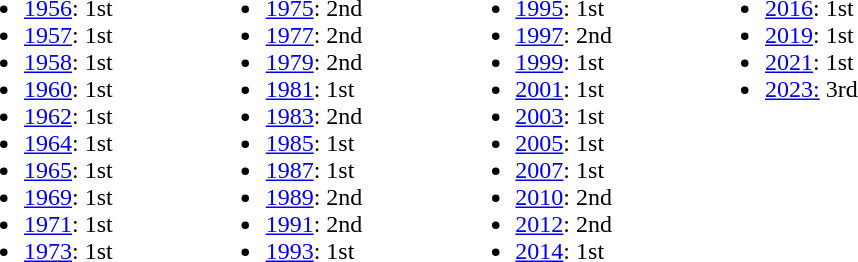<table border="0" cellpadding="2">
<tr valign="top">
<td><br><ul><li><a href='#'>1956</a>:  1st</li><li><a href='#'>1957</a>:  1st</li><li><a href='#'>1958</a>:  1st</li><li><a href='#'>1960</a>:  1st</li><li><a href='#'>1962</a>:  1st</li><li><a href='#'>1964</a>:  1st</li><li><a href='#'>1965</a>:  1st</li><li><a href='#'>1969</a>:  1st</li><li><a href='#'>1971</a>:  1st</li><li><a href='#'>1973</a>:  1st</li></ul></td>
<td width="50"> </td>
<td valign="top"><br><ul><li><a href='#'>1975</a>:  2nd</li><li><a href='#'>1977</a>:  2nd</li><li><a href='#'>1979</a>:  2nd</li><li><a href='#'>1981</a>:  1st</li><li><a href='#'>1983</a>:  2nd</li><li><a href='#'>1985</a>:  1st</li><li><a href='#'>1987</a>:  1st</li><li><a href='#'>1989</a>:  2nd</li><li><a href='#'>1991</a>:  2nd</li><li><a href='#'>1993</a>:  1st</li></ul></td>
<td width="50"> </td>
<td valign="top"><br><ul><li><a href='#'>1995</a>:  1st</li><li><a href='#'>1997</a>:  2nd</li><li><a href='#'>1999</a>:  1st</li><li><a href='#'>2001</a>:  1st</li><li><a href='#'>2003</a>:  1st</li><li><a href='#'>2005</a>:  1st</li><li><a href='#'>2007</a>:  1st</li><li><a href='#'>2010</a>:  2nd</li><li><a href='#'>2012</a>:  2nd</li><li><a href='#'>2014</a>:  1st</li></ul></td>
<td width="50"> </td>
<td valign="top"><br><ul><li><a href='#'>2016</a>:  1st</li><li><a href='#'>2019</a>:  1st</li><li><a href='#'>2021</a>:  1st</li><li><a href='#'>2023:</a>  3rd</li></ul></td>
</tr>
</table>
